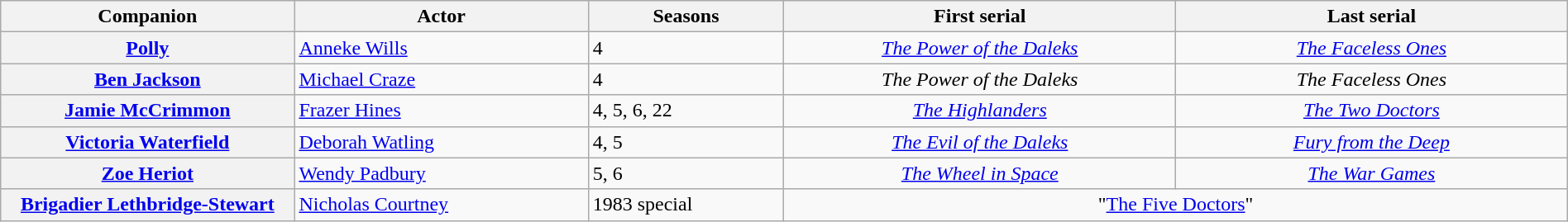<table class="wikitable plainrowheaders" style="width:100%;">
<tr>
<th scope="col" style="width:15%;">Companion</th>
<th scope="col" style="width:15%;">Actor</th>
<th scope="col" style="width:10%;">Seasons</th>
<th scope="col" style="width:20%;">First serial</th>
<th scope="col" style="width:20%;">Last serial</th>
</tr>
<tr>
<th scope="row"><a href='#'>Polly</a></th>
<td><a href='#'>Anneke Wills</a></td>
<td>4</td>
<td align="center"><em><a href='#'>The Power of the Daleks</a></em></td>
<td align="center"><em><a href='#'>The Faceless Ones</a></em></td>
</tr>
<tr>
<th scope="row"><a href='#'>Ben Jackson</a></th>
<td><a href='#'>Michael Craze</a></td>
<td>4</td>
<td align="center"><em>The Power of the Daleks</em></td>
<td align="center"><em>The Faceless Ones</em></td>
</tr>
<tr>
<th scope="row"><a href='#'>Jamie McCrimmon</a></th>
<td><a href='#'>Frazer Hines</a></td>
<td>4, 5, 6, 22</td>
<td align="center"><em><a href='#'>The Highlanders</a></em></td>
<td align="center"><em><a href='#'>The Two Doctors</a></em></td>
</tr>
<tr>
<th scope="row"><a href='#'>Victoria Waterfield</a></th>
<td><a href='#'>Deborah Watling</a></td>
<td>4, 5</td>
<td align="center"><em><a href='#'>The Evil of the Daleks</a></em></td>
<td align="center"><em><a href='#'>Fury from the Deep</a></em></td>
</tr>
<tr>
<th scope="row"><a href='#'>Zoe Heriot</a></th>
<td><a href='#'>Wendy Padbury</a></td>
<td>5, 6</td>
<td align="center"><em><a href='#'>The Wheel in Space</a></em></td>
<td align="center"><em><a href='#'>The War Games</a></em></td>
</tr>
<tr>
<th scope="row"><a href='#'>Brigadier Lethbridge-Stewart</a></th>
<td><a href='#'>Nicholas Courtney</a></td>
<td>1983 special</td>
<td align="center" colspan="2">"<a href='#'>The Five Doctors</a>"</td>
</tr>
</table>
